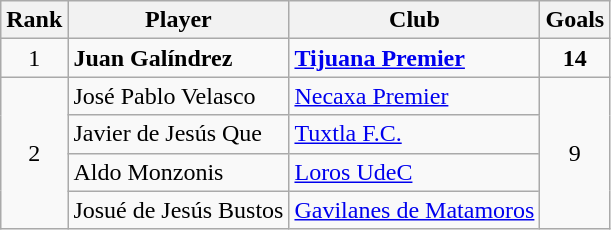<table class="wikitable">
<tr>
<th>Rank</th>
<th>Player</th>
<th>Club</th>
<th>Goals</th>
</tr>
<tr>
<td align=center rowspan=1>1</td>
<td> <strong>Juan Galíndrez</strong></td>
<td><strong><a href='#'>Tijuana Premier</a></strong></td>
<td align=center rowspan=1><strong>14</strong></td>
</tr>
<tr>
<td align=center rowspan=4>2</td>
<td> José Pablo Velasco</td>
<td><a href='#'>Necaxa Premier</a></td>
<td align=center rowspan=4>9</td>
</tr>
<tr>
<td> Javier de Jesús Que</td>
<td><a href='#'>Tuxtla F.C.</a></td>
</tr>
<tr>
<td> Aldo Monzonis</td>
<td><a href='#'>Loros UdeC</a></td>
</tr>
<tr>
<td> Josué de Jesús Bustos</td>
<td><a href='#'>Gavilanes de Matamoros</a></td>
</tr>
</table>
